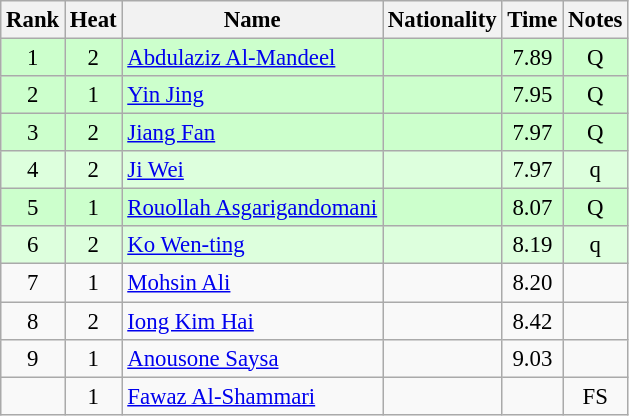<table class="wikitable sortable" style="text-align:center;font-size:95%">
<tr>
<th>Rank</th>
<th>Heat</th>
<th>Name</th>
<th>Nationality</th>
<th>Time</th>
<th>Notes</th>
</tr>
<tr bgcolor=ccffcc>
<td>1</td>
<td>2</td>
<td align=left><a href='#'>Abdulaziz Al-Mandeel</a></td>
<td align=left></td>
<td>7.89</td>
<td>Q</td>
</tr>
<tr bgcolor=ccffcc>
<td>2</td>
<td>1</td>
<td align=left><a href='#'>Yin Jing</a></td>
<td align=left></td>
<td>7.95</td>
<td>Q</td>
</tr>
<tr bgcolor=ccffcc>
<td>3</td>
<td>2</td>
<td align=left><a href='#'>Jiang Fan</a></td>
<td align=left></td>
<td>7.97</td>
<td>Q</td>
</tr>
<tr bgcolor=ddffdd>
<td>4</td>
<td>2</td>
<td align=left><a href='#'>Ji Wei</a></td>
<td align=left></td>
<td>7.97</td>
<td>q</td>
</tr>
<tr bgcolor=ccffcc>
<td>5</td>
<td>1</td>
<td align=left><a href='#'>Rouollah Asgarigandomani</a></td>
<td align=left></td>
<td>8.07</td>
<td>Q</td>
</tr>
<tr bgcolor=ddffdd>
<td>6</td>
<td>2</td>
<td align=left><a href='#'>Ko Wen-ting</a></td>
<td align=left></td>
<td>8.19</td>
<td>q</td>
</tr>
<tr>
<td>7</td>
<td>1</td>
<td align=left><a href='#'>Mohsin Ali</a></td>
<td align=left></td>
<td>8.20</td>
<td></td>
</tr>
<tr>
<td>8</td>
<td>2</td>
<td align=left><a href='#'>Iong Kim Hai</a></td>
<td align=left></td>
<td>8.42</td>
<td></td>
</tr>
<tr>
<td>9</td>
<td>1</td>
<td align=left><a href='#'>Anousone Saysa</a></td>
<td align=left></td>
<td>9.03</td>
<td></td>
</tr>
<tr>
<td></td>
<td>1</td>
<td align=left><a href='#'>Fawaz Al-Shammari</a></td>
<td align=left></td>
<td></td>
<td>FS</td>
</tr>
</table>
